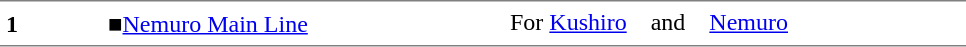<table table border=0 cellspacing=0 cellpadding=4>
<tr>
<td style="border-top:solid 1px gray; border-bottom:solid 1px gray;" width=60 rowspan=1><strong>1</strong></td>
<td style="border-top:solid 1px gray; border-bottom:solid 1px gray;" width=260><span>■</span><a href='#'>Nemuro Main Line</a></td>
<td style="border-top:solid 1px gray; border-bottom:solid 1px gray;" width=300>For <a href='#'>Kushiro</a>　and　<a href='#'>Nemuro</a>　</td>
</tr>
</table>
